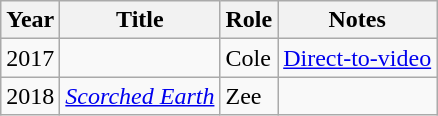<table class="wikitable sortable">
<tr>
<th>Year</th>
<th>Title</th>
<th>Role</th>
<th class="unsortable">Notes</th>
</tr>
<tr>
<td>2017</td>
<td></td>
<td>Cole</td>
<td><a href='#'>Direct-to-video</a></td>
</tr>
<tr>
<td>2018</td>
<td><em><a href='#'>Scorched Earth</a></em></td>
<td>Zee</td>
<td></td>
</tr>
</table>
